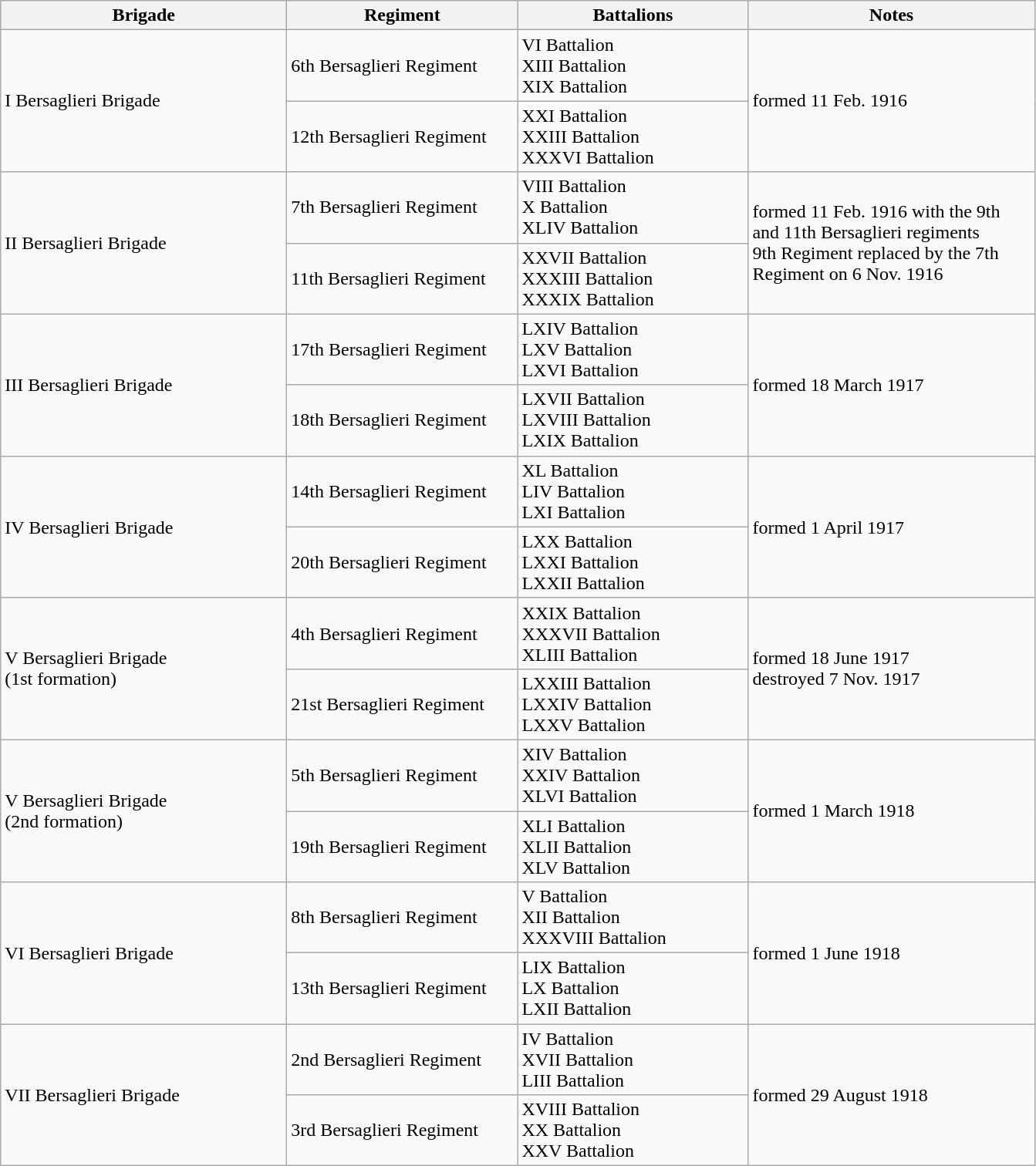<table class="wikitable">
<tr>
<th>Brigade</th>
<th>Regiment</th>
<th>Battalions</th>
<th>Notes</th>
</tr>
<tr>
<td rowspan="2" colspan="1" style="text-align: left; width: 15em;">I Bersaglieri Brigade</td>
<td rowspan="1" colspan="1" style="text-align: left; width: 12em;">6th Bersaglieri Regiment</td>
<td rowspan="1" colspan="1" style="text-align: left; width: 12em;">VI Battalion<br>XIII Battalion<br>XIX Battalion</td>
<td rowspan="2" colspan="1" style="text-align: left; width: 15em;">formed 11 Feb. 1916</td>
</tr>
<tr>
<td rowspan="1" colspan="1" style="text-align: left;">12th Bersaglieri Regiment</td>
<td rowspan="1" colspan="1" style="text-align: left;">XXI Battalion<br>XXIII Battalion<br>XXXVI Battalion</td>
</tr>
<tr>
<td rowspan="2" colspan="1" style="text-align: left;">II Bersaglieri Brigade</td>
<td rowspan="1" colspan="1" style="text-align: left;">7th Bersaglieri Regiment</td>
<td rowspan="1" colspan="1" style="text-align: left;">VIII Battalion<br>X Battalion<br>XLIV Battalion</td>
<td rowspan="2" colspan="1" style="text-align: left;">formed 11 Feb. 1916 with the 9th and 11th Bersaglieri regiments<br>9th Regiment replaced by the 7th Regiment on 6 Nov. 1916</td>
</tr>
<tr>
<td rowspan="1" colspan="1" style="text-align: left;">11th Bersaglieri Regiment</td>
<td rowspan="1" colspan="1" style="text-align: left;">XXVII Battalion<br>XXXIII Battalion<br>XXXIX Battalion</td>
</tr>
<tr>
<td rowspan="2" colspan="1" style="text-align: left;">III Bersaglieri Brigade</td>
<td rowspan="1" colspan="1" style="text-align: left;">17th Bersaglieri Regiment</td>
<td rowspan="1" colspan="1" style="text-align: left;">LXIV Battalion<br>LXV Battalion<br>LXVI Battalion</td>
<td rowspan="2" colspan="1" style="text-align: left;">formed 18 March 1917</td>
</tr>
<tr>
<td rowspan="1" colspan="1" style="text-align: left;">18th Bersaglieri Regiment</td>
<td rowspan="1" colspan="1" style="text-align: left;">LXVII Battalion<br>LXVIII Battalion<br>LXIX Battalion</td>
</tr>
<tr>
<td rowspan="2" colspan="1" style="text-align: left;">IV Bersaglieri Brigade</td>
<td rowspan="1" colspan="1" style="text-align: left;">14th Bersaglieri Regiment</td>
<td rowspan="1" colspan="1" style="text-align: left;">XL Battalion<br>LIV Battalion<br>LXI Battalion</td>
<td rowspan="2" colspan="1" style="text-align: left;">formed 1 April 1917</td>
</tr>
<tr>
<td rowspan="1" colspan="1" style="text-align: left;">20th Bersaglieri Regiment</td>
<td rowspan="1" colspan="1" style="text-align: left;">LXX Battalion<br>LXXI Battalion<br>LXXII Battalion</td>
</tr>
<tr>
<td rowspan="2" colspan="1" style="text-align: left;">V Bersaglieri Brigade<br>(1st formation)</td>
<td rowspan="1" colspan="1" style="text-align: left;">4th Bersaglieri Regiment</td>
<td rowspan="1" colspan="1" style="text-align: left;">XXIX Battalion<br>XXXVII Battalion<br>XLIII Battalion</td>
<td rowspan="2" colspan="1" style="text-align: left;">formed 18 June 1917<br>destroyed 7 Nov. 1917</td>
</tr>
<tr>
<td rowspan="1" colspan="1" style="text-align: left;">21st Bersaglieri Regiment</td>
<td rowspan="1" colspan="1" style="text-align: left;">LXXIII Battalion<br>LXXIV Battalion<br>LXXV Battalion</td>
</tr>
<tr>
<td rowspan="2" colspan="1" style="text-align: left;">V Bersaglieri Brigade<br>(2nd formation)</td>
<td rowspan="1" colspan="1" style="text-align: left;">5th Bersaglieri Regiment</td>
<td rowspan="1" colspan="1" style="text-align: left;">XIV Battalion<br>XXIV Battalion<br>XLVI Battalion</td>
<td rowspan="2" colspan="1" style="text-align: left;">formed 1 March 1918</td>
</tr>
<tr>
<td rowspan="1" colspan="1" style="text-align: left;">19th Bersaglieri Regiment</td>
<td rowspan="1" colspan="1" style="text-align: left;">XLI Battalion<br>XLII Battalion<br>XLV Battalion</td>
</tr>
<tr>
<td rowspan="2" colspan="1" style="text-align: left;">VI Bersaglieri Brigade</td>
<td rowspan="1" colspan="1" style="text-align: left;">8th Bersaglieri Regiment</td>
<td rowspan="1" colspan="1" style="text-align: left;">V Battalion<br>XII Battalion<br>XXXVIII Battalion</td>
<td rowspan="2" colspan="1" style="text-align: left;">formed 1 June 1918</td>
</tr>
<tr>
<td rowspan="1" colspan="1" style="text-align: left;">13th Bersaglieri Regiment</td>
<td rowspan="1" colspan="1" style="text-align: left;">LIX Battalion<br>LX Battalion<br>LXII Battalion</td>
</tr>
<tr>
<td rowspan="2" colspan="1" style="text-align: left;">VII Bersaglieri Brigade</td>
<td rowspan="1" colspan="1" style="text-align: left;">2nd Bersaglieri Regiment</td>
<td rowspan="1" colspan="1" style="text-align: left;">IV Battalion<br>XVII Battalion<br>LIII Battalion</td>
<td rowspan="2" colspan="1" style="text-align: left;">formed 29 August 1918</td>
</tr>
<tr>
<td rowspan="1" colspan="1" style="text-align: left;">3rd Bersaglieri Regiment</td>
<td rowspan="1" colspan="1" style="text-align: left;">XVIII Battalion<br>XX Battalion<br>XXV Battalion</td>
</tr>
</table>
